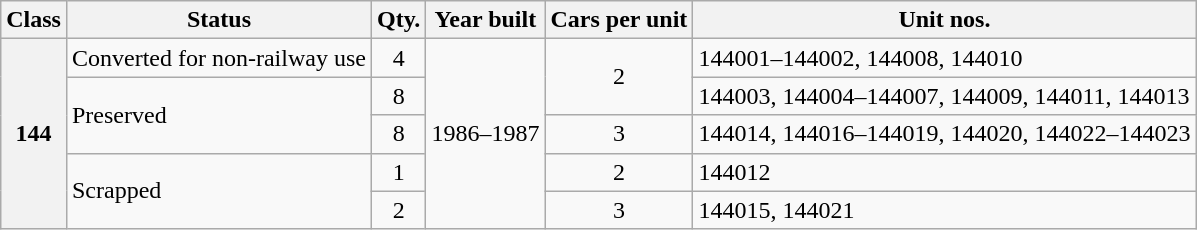<table class="wikitable">
<tr>
<th>Class</th>
<th>Status</th>
<th>Qty.</th>
<th>Year built</th>
<th>Cars per unit</th>
<th>Unit nos.</th>
</tr>
<tr>
<th rowspan=5>144</th>
<td>Converted for non-railway use</td>
<td align=center>4</td>
<td align=center rowspan=5>1986–1987</td>
<td align=center rowspan=2>2</td>
<td>144001–144002, 144008, 144010</td>
</tr>
<tr>
<td rowspan=2>Preserved</td>
<td align=center>8</td>
<td>144003, 144004–144007, 144009, 144011, 144013</td>
</tr>
<tr>
<td align=center>8</td>
<td align=center>3</td>
<td>144014, 144016–144019, 144020, 144022–144023</td>
</tr>
<tr>
<td rowspan=2>Scrapped</td>
<td align=center>1</td>
<td align=center>2</td>
<td>144012</td>
</tr>
<tr>
<td align=center>2</td>
<td align=center>3</td>
<td>144015, 144021</td>
</tr>
</table>
